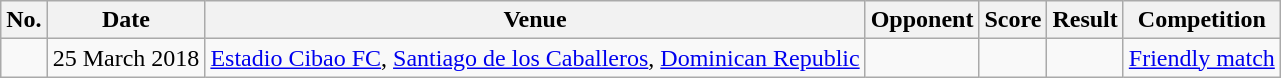<table class="wikitable">
<tr>
<th>No.</th>
<th>Date</th>
<th>Venue</th>
<th>Opponent</th>
<th>Score</th>
<th>Result</th>
<th>Competition</th>
</tr>
<tr>
<td></td>
<td>25 March 2018</td>
<td><a href='#'>Estadio Cibao FC</a>, <a href='#'>Santiago de los Caballeros</a>, <a href='#'>Dominican Republic</a></td>
<td></td>
<td></td>
<td></td>
<td><a href='#'>Friendly match</a></td>
</tr>
</table>
